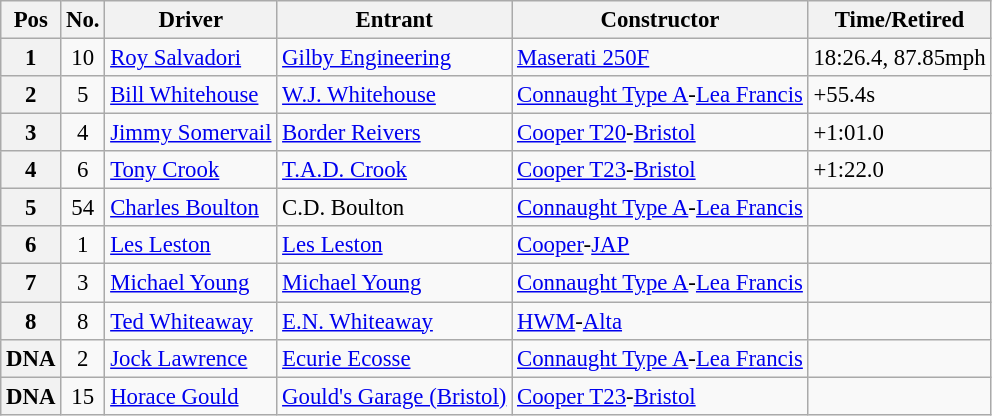<table class="wikitable" style="font-size: 95%;">
<tr>
<th>Pos</th>
<th>No.</th>
<th>Driver</th>
<th>Entrant</th>
<th>Constructor</th>
<th>Time/Retired</th>
</tr>
<tr>
<th>1</th>
<td style="text-align:center">10</td>
<td> <a href='#'>Roy Salvadori</a></td>
<td><a href='#'>Gilby Engineering</a></td>
<td><a href='#'>Maserati 250F</a></td>
<td>18:26.4, 87.85mph</td>
</tr>
<tr>
<th>2</th>
<td style="text-align:center">5</td>
<td> <a href='#'>Bill Whitehouse</a></td>
<td><a href='#'>W.J. Whitehouse</a></td>
<td><a href='#'>Connaught Type A</a>-<a href='#'>Lea Francis</a></td>
<td>+55.4s</td>
</tr>
<tr>
<th>3</th>
<td style="text-align:center">4</td>
<td> <a href='#'>Jimmy Somervail</a></td>
<td><a href='#'>Border Reivers</a></td>
<td><a href='#'>Cooper T20</a>-<a href='#'>Bristol</a></td>
<td>+1:01.0</td>
</tr>
<tr>
<th>4</th>
<td style="text-align:center">6</td>
<td> <a href='#'>Tony Crook</a></td>
<td><a href='#'>T.A.D. Crook</a></td>
<td><a href='#'>Cooper T23</a>-<a href='#'>Bristol</a></td>
<td>+1:22.0</td>
</tr>
<tr>
<th>5</th>
<td style="text-align:center">54</td>
<td> <a href='#'>Charles Boulton</a></td>
<td>C.D. Boulton</td>
<td><a href='#'>Connaught Type A</a>-<a href='#'>Lea Francis</a></td>
<td></td>
</tr>
<tr>
<th>6</th>
<td style="text-align:center">1</td>
<td> <a href='#'>Les Leston</a></td>
<td><a href='#'>Les Leston</a></td>
<td><a href='#'>Cooper</a>-<a href='#'>JAP</a></td>
<td></td>
</tr>
<tr>
<th>7</th>
<td style="text-align:center">3</td>
<td> <a href='#'>Michael Young</a></td>
<td><a href='#'>Michael Young</a></td>
<td><a href='#'>Connaught Type A</a>-<a href='#'>Lea Francis</a></td>
<td></td>
</tr>
<tr>
<th>8</th>
<td style="text-align:center">8</td>
<td> <a href='#'>Ted Whiteaway</a></td>
<td><a href='#'>E.N. Whiteaway</a></td>
<td><a href='#'>HWM</a>-<a href='#'>Alta</a></td>
<td></td>
</tr>
<tr>
<th>DNA</th>
<td style="text-align:center">2</td>
<td> <a href='#'>Jock Lawrence</a></td>
<td><a href='#'>Ecurie Ecosse</a></td>
<td><a href='#'>Connaught Type A</a>-<a href='#'>Lea Francis</a></td>
<td></td>
</tr>
<tr>
<th>DNA</th>
<td style="text-align:center">15</td>
<td> <a href='#'>Horace Gould</a></td>
<td><a href='#'>Gould's Garage (Bristol)</a></td>
<td><a href='#'>Cooper T23</a>-<a href='#'>Bristol</a></td>
<td></td>
</tr>
</table>
